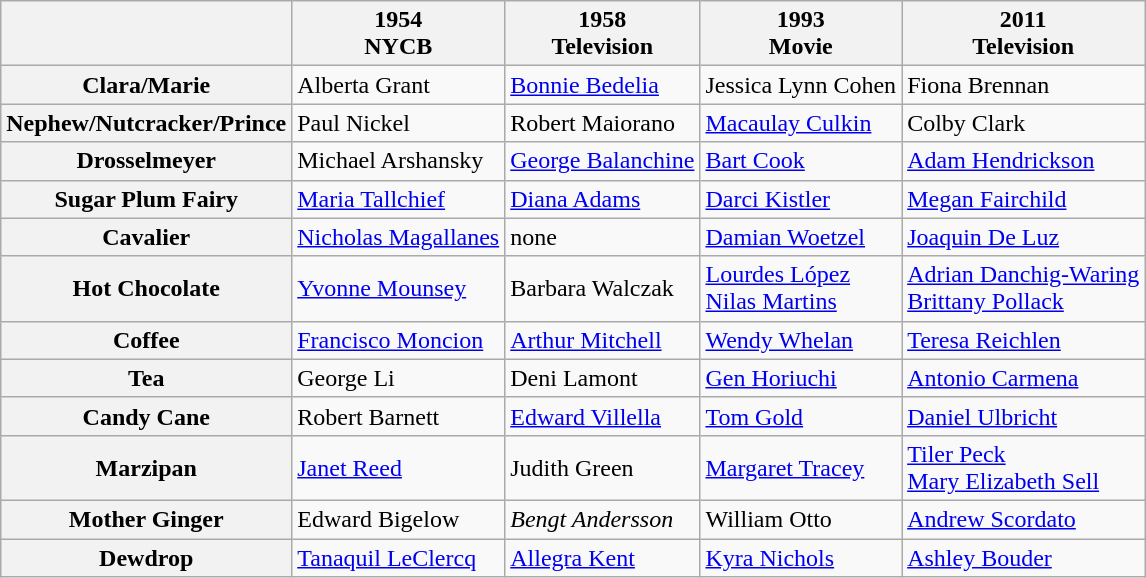<table class="wikitable">
<tr>
<th></th>
<th>1954<br>NYCB</th>
<th>1958<br>Television</th>
<th>1993<br>Movie</th>
<th>2011<br>Television</th>
</tr>
<tr>
<th>Clara/Marie</th>
<td>Alberta Grant</td>
<td><a href='#'>Bonnie Bedelia</a></td>
<td>Jessica Lynn Cohen</td>
<td>Fiona Brennan</td>
</tr>
<tr>
<th>Nephew/Nutcracker/Prince</th>
<td>Paul Nickel</td>
<td>Robert Maiorano</td>
<td><a href='#'>Macaulay Culkin</a></td>
<td>Colby Clark</td>
</tr>
<tr>
<th>Drosselmeyer</th>
<td>Michael Arshansky</td>
<td><a href='#'>George Balanchine</a></td>
<td><a href='#'>Bart Cook</a></td>
<td><a href='#'>Adam Hendrickson</a></td>
</tr>
<tr>
<th>Sugar Plum Fairy</th>
<td><a href='#'>Maria Tallchief</a></td>
<td><a href='#'>Diana Adams</a></td>
<td><a href='#'>Darci Kistler</a></td>
<td><a href='#'>Megan Fairchild</a></td>
</tr>
<tr>
<th>Cavalier</th>
<td><a href='#'>Nicholas Magallanes</a></td>
<td>none</td>
<td><a href='#'>Damian Woetzel</a></td>
<td><a href='#'>Joaquin De Luz</a></td>
</tr>
<tr>
<th>Hot Chocolate</th>
<td><a href='#'>Yvonne Mounsey</a></td>
<td>Barbara Walczak</td>
<td><a href='#'>Lourdes López</a><br><a href='#'>Nilas Martins</a></td>
<td><a href='#'>Adrian Danchig-Waring</a><br><a href='#'>Brittany Pollack</a></td>
</tr>
<tr>
<th>Coffee</th>
<td><a href='#'>Francisco Moncion</a></td>
<td><a href='#'>Arthur Mitchell</a></td>
<td><a href='#'>Wendy Whelan</a></td>
<td><a href='#'>Teresa Reichlen</a></td>
</tr>
<tr>
<th>Tea</th>
<td>George Li</td>
<td>Deni Lamont</td>
<td><a href='#'>Gen Horiuchi</a></td>
<td><a href='#'>Antonio Carmena</a></td>
</tr>
<tr>
<th>Candy Cane</th>
<td>Robert Barnett</td>
<td><a href='#'>Edward Villella</a></td>
<td><a href='#'>Tom Gold</a></td>
<td><a href='#'>Daniel Ulbricht</a></td>
</tr>
<tr>
<th>Marzipan</th>
<td><a href='#'>Janet Reed</a></td>
<td>Judith Green</td>
<td><a href='#'>Margaret Tracey</a></td>
<td><a href='#'>Tiler Peck</a><br><a href='#'>Mary Elizabeth Sell</a></td>
</tr>
<tr>
<th>Mother Ginger</th>
<td>Edward Bigelow</td>
<td><em>Bengt Andersson</em></td>
<td>William Otto</td>
<td><a href='#'>Andrew Scordato</a></td>
</tr>
<tr>
<th>Dewdrop</th>
<td><a href='#'>Tanaquil LeClercq</a></td>
<td><a href='#'>Allegra Kent</a></td>
<td><a href='#'>Kyra Nichols</a></td>
<td><a href='#'>Ashley Bouder</a></td>
</tr>
</table>
